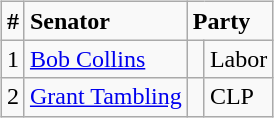<table style="width:100%;">
<tr>
<td><br>
<br><br><br><br><br><br><br><br><br></td>
<td align=right><br><table class="wikitable">
<tr>
<td><strong>#</strong></td>
<td><strong>Senator</strong></td>
<td colspan="2"><strong>Party</strong></td>
</tr>
<tr>
<td>1</td>
<td><a href='#'>Bob Collins</a></td>
<td> </td>
<td>Labor</td>
</tr>
<tr>
<td>2</td>
<td><a href='#'>Grant Tambling</a></td>
<td> </td>
<td>CLP</td>
</tr>
</table>
</td>
</tr>
</table>
